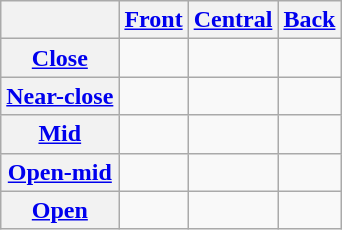<table class="wikitable" style="text-align:center">
<tr>
<th></th>
<th><a href='#'>Front</a></th>
<th><a href='#'>Central</a></th>
<th><a href='#'>Back</a></th>
</tr>
<tr>
<th><a href='#'>Close</a></th>
<td></td>
<td></td>
<td></td>
</tr>
<tr>
<th><a href='#'>Near-close</a></th>
<td></td>
<td></td>
<td></td>
</tr>
<tr>
<th><a href='#'>Mid</a></th>
<td></td>
<td></td>
<td></td>
</tr>
<tr>
<th><a href='#'>Open-mid</a></th>
<td></td>
<td></td>
<td></td>
</tr>
<tr>
<th><a href='#'>Open</a></th>
<td></td>
<td></td>
<td></td>
</tr>
</table>
